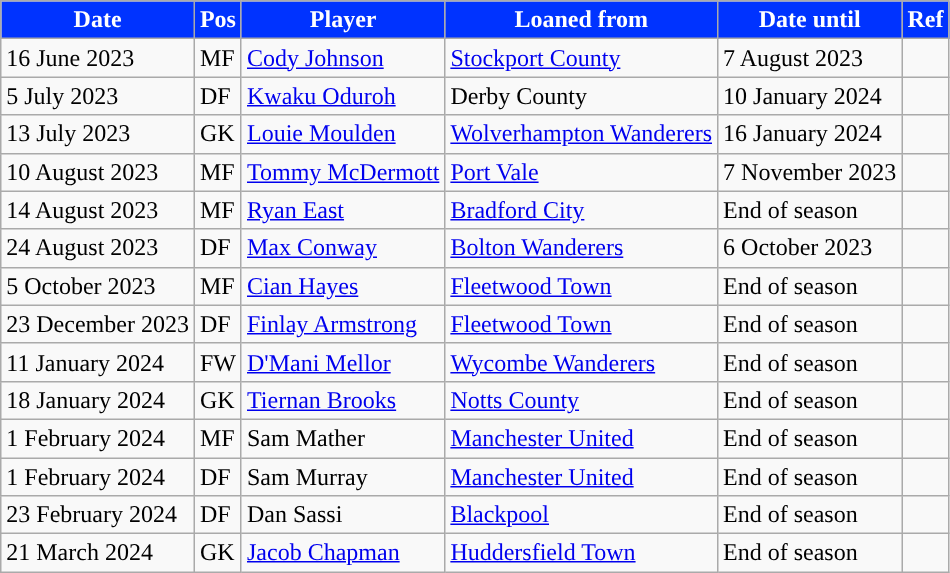<table class="wikitable plainrowheaders sortable">
<tr>
<th style="background:#03f;color:#fff;">Date</th>
<th style="background:#03f;color:#fff;">Pos</th>
<th style="background:#03f;color:#fff;">Player</th>
<th style="background:#03f;color:#fff;">Loaned from</th>
<th style="background:#03f;color:#fff;">Date until</th>
<th style="background:#03f;color:#fff;">Ref</th>
</tr>
<tr>
<td>16 June 2023</td>
<td>MF</td>
<td> <a href='#'>Cody Johnson</a></td>
<td> <a href='#'>Stockport County</a></td>
<td>7 August 2023</td>
<td></td>
</tr>
<tr>
<td>5 July 2023</td>
<td>DF</td>
<td> <a href='#'>Kwaku Oduroh</a></td>
<td> Derby County</td>
<td>10 January 2024</td>
<td></td>
</tr>
<tr>
<td>13 July 2023</td>
<td>GK</td>
<td> <a href='#'>Louie Moulden</a></td>
<td> <a href='#'>Wolverhampton Wanderers</a></td>
<td>16 January 2024</td>
<td></td>
</tr>
<tr>
<td>10 August 2023</td>
<td>MF</td>
<td> <a href='#'>Tommy McDermott</a></td>
<td> <a href='#'>Port Vale</a></td>
<td>7 November 2023</td>
<td></td>
</tr>
<tr>
<td>14 August 2023</td>
<td>MF</td>
<td> <a href='#'>Ryan East</a></td>
<td> <a href='#'>Bradford City</a></td>
<td>End of season</td>
<td></td>
</tr>
<tr>
<td>24 August 2023</td>
<td>DF</td>
<td> <a href='#'>Max Conway</a></td>
<td> <a href='#'>Bolton Wanderers</a></td>
<td>6 October 2023</td>
<td></td>
</tr>
<tr>
<td>5 October 2023</td>
<td>MF</td>
<td> <a href='#'>Cian Hayes</a></td>
<td> <a href='#'>Fleetwood Town</a></td>
<td>End of season</td>
<td></td>
</tr>
<tr>
<td>23 December 2023</td>
<td>DF</td>
<td> <a href='#'>Finlay Armstrong</a></td>
<td> <a href='#'>Fleetwood Town</a></td>
<td>End of season</td>
<td></td>
</tr>
<tr>
<td>11 January 2024</td>
<td>FW</td>
<td> <a href='#'>D'Mani Mellor</a></td>
<td> <a href='#'>Wycombe Wanderers</a></td>
<td>End of season</td>
<td></td>
</tr>
<tr>
<td>18 January 2024</td>
<td>GK</td>
<td> <a href='#'>Tiernan Brooks</a></td>
<td> <a href='#'>Notts County</a></td>
<td>End of season</td>
<td></td>
</tr>
<tr>
<td>1 February 2024</td>
<td>MF</td>
<td> Sam Mather</td>
<td> <a href='#'>Manchester United</a></td>
<td>End of season</td>
<td></td>
</tr>
<tr>
<td>1 February 2024</td>
<td>DF</td>
<td> Sam Murray</td>
<td> <a href='#'>Manchester United</a></td>
<td>End of season</td>
<td></td>
</tr>
<tr>
<td>23 February 2024</td>
<td>DF</td>
<td> Dan Sassi</td>
<td> <a href='#'>Blackpool</a></td>
<td>End of season</td>
<td></td>
</tr>
<tr>
<td>21 March 2024</td>
<td>GK</td>
<td> <a href='#'>Jacob Chapman</a></td>
<td> <a href='#'>Huddersfield Town</a></td>
<td>End of season</td>
<td></td>
</tr>
</table>
